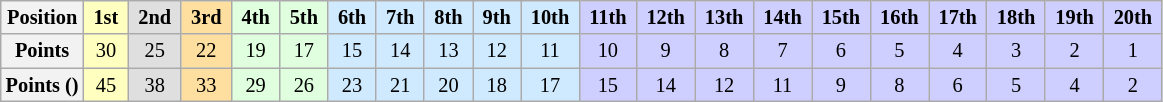<table class="wikitable" style="font-size:85%; text-align:center">
<tr>
<th>Position</th>
<td style="background:#FFFFBF;"> <strong>1st</strong> </td>
<td style="background:#DFDFDF;"> <strong>2nd</strong> </td>
<td style="background:#FFDF9F;"> <strong>3rd</strong> </td>
<td style="background:#DFFFDF;"> <strong>4th</strong> </td>
<td style="background:#DFFFDF;"> <strong>5th</strong> </td>
<td style="background:#CFEAFF;"> <strong>6th</strong> </td>
<td style="background:#CFEAFF;"> <strong>7th</strong> </td>
<td style="background:#CFEAFF;"> <strong>8th</strong> </td>
<td style="background:#CFEAFF;"> <strong>9th</strong> </td>
<td style="background:#CFEAFF;"> <strong>10th</strong> </td>
<td style="background:#CFCFFF;"> <strong>11th</strong> </td>
<td style="background:#CFCFFF;"> <strong>12th</strong> </td>
<td style="background:#CFCFFF;"> <strong>13th</strong> </td>
<td style="background:#CFCFFF;"> <strong>14th</strong> </td>
<td style="background:#CFCFFF;"> <strong>15th</strong> </td>
<td style="background:#CFCFFF;"> <strong>16th</strong> </td>
<td style="background:#CFCFFF;"> <strong>17th</strong> </td>
<td style="background:#CFCFFF;"> <strong>18th</strong> </td>
<td style="background:#CFCFFF;"> <strong>19th</strong> </td>
<td style="background:#CFCFFF;"> <strong>20th</strong> </td>
</tr>
<tr>
<th>Points</th>
<td style="background:#FFFFBF;">30</td>
<td style="background:#DFDFDF;">25</td>
<td style="background:#FFDF9F;">22</td>
<td style="background:#DFFFDF;">19</td>
<td style="background:#DFFFDF;">17</td>
<td style="background:#CFEAFF;">15</td>
<td style="background:#CFEAFF;">14</td>
<td style="background:#CFEAFF;">13</td>
<td style="background:#CFEAFF;">12</td>
<td style="background:#CFEAFF;">11</td>
<td style="background:#CFCFFF;">10</td>
<td style="background:#CFCFFF;">9</td>
<td style="background:#CFCFFF;">8</td>
<td style="background:#CFCFFF;">7</td>
<td style="background:#CFCFFF;">6</td>
<td style="background:#CFCFFF;">5</td>
<td style="background:#CFCFFF;">4</td>
<td style="background:#CFCFFF;">3</td>
<td style="background:#CFCFFF;">2</td>
<td style="background:#CFCFFF;">1</td>
</tr>
<tr>
<th>Points ()</th>
<td style="background:#FFFFBF;">45</td>
<td style="background:#DFDFDF;">38</td>
<td style="background:#FFDF9F;">33</td>
<td style="background:#DFFFDF;">29</td>
<td style="background:#DFFFDF;">26</td>
<td style="background:#CFEAFF;">23</td>
<td style="background:#CFEAFF;">21</td>
<td style="background:#CFEAFF;">20</td>
<td style="background:#CFEAFF;">18</td>
<td style="background:#CFEAFF;">17</td>
<td style="background:#CFCFFF;">15</td>
<td style="background:#CFCFFF;">14</td>
<td style="background:#CFCFFF;">12</td>
<td style="background:#CFCFFF;">11</td>
<td style="background:#CFCFFF;">9</td>
<td style="background:#CFCFFF;">8</td>
<td style="background:#CFCFFF;">6</td>
<td style="background:#CFCFFF;">5</td>
<td style="background:#CFCFFF;">4</td>
<td style="background:#CFCFFF;">2</td>
</tr>
</table>
